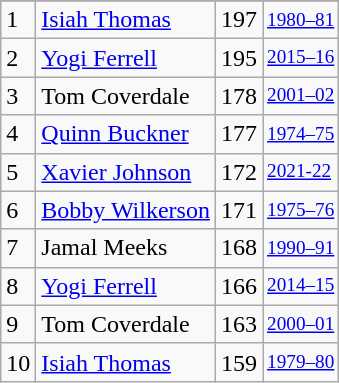<table class="wikitable">
<tr>
</tr>
<tr>
<td>1</td>
<td><a href='#'>Isiah Thomas</a></td>
<td>197</td>
<td style="font-size:80%;"><a href='#'>1980–81</a></td>
</tr>
<tr>
<td>2</td>
<td><a href='#'>Yogi Ferrell</a></td>
<td>195</td>
<td style="font-size:80%;"><a href='#'>2015–16</a></td>
</tr>
<tr>
<td>3</td>
<td>Tom Coverdale</td>
<td>178</td>
<td style="font-size:80%;"><a href='#'>2001–02</a></td>
</tr>
<tr>
<td>4</td>
<td><a href='#'>Quinn Buckner</a></td>
<td>177</td>
<td style="font-size:80%;"><a href='#'>1974–75</a></td>
</tr>
<tr>
<td>5</td>
<td><a href='#'>Xavier Johnson</a></td>
<td>172</td>
<td style="font-size:80%;"><a href='#'>2021-22</a></td>
</tr>
<tr>
<td>6</td>
<td><a href='#'>Bobby Wilkerson</a></td>
<td>171</td>
<td style="font-size:80%;"><a href='#'>1975–76</a></td>
</tr>
<tr>
<td>7</td>
<td>Jamal Meeks</td>
<td>168</td>
<td style="font-size:80%;"><a href='#'>1990–91</a></td>
</tr>
<tr>
<td>8</td>
<td><a href='#'>Yogi Ferrell</a></td>
<td>166</td>
<td style="font-size:80%;"><a href='#'>2014–15</a></td>
</tr>
<tr>
<td>9</td>
<td>Tom Coverdale</td>
<td>163</td>
<td style="font-size:80%;"><a href='#'>2000–01</a></td>
</tr>
<tr>
<td>10</td>
<td><a href='#'>Isiah Thomas</a></td>
<td>159</td>
<td style="font-size:80%;"><a href='#'>1979–80</a></td>
</tr>
</table>
